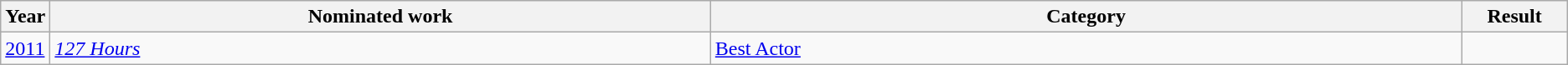<table class="wikitable sortable">
<tr>
<th scope="col" style="width:1em;">Year</th>
<th scope="col" style="width:35em;">Nominated work</th>
<th scope="col" style="width:40em;">Category</th>
<th scope="col" style="width:5em;">Result</th>
</tr>
<tr>
<td><a href='#'>2011</a></td>
<td><em><a href='#'>127 Hours</a></em></td>
<td><a href='#'>Best Actor</a></td>
<td></td>
</tr>
</table>
